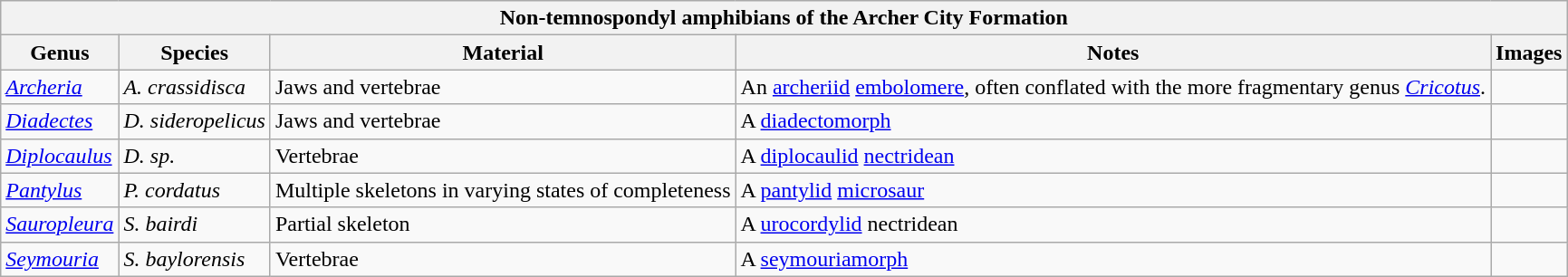<table class="wikitable" align="center">
<tr>
<th colspan="5" align="center"><strong>Non-temnospondyl amphibians of the Archer City Formation</strong></th>
</tr>
<tr>
<th>Genus</th>
<th>Species</th>
<th>Material</th>
<th>Notes</th>
<th>Images</th>
</tr>
<tr>
<td><em><a href='#'>Archeria</a></em></td>
<td><em>A. crassidisca</em></td>
<td>Jaws and vertebrae</td>
<td>An <a href='#'>archeriid</a> <a href='#'>embolomere</a>, often conflated with the more fragmentary genus <em><a href='#'>Cricotus</a></em>.</td>
<td></td>
</tr>
<tr>
<td><em><a href='#'>Diadectes</a></em></td>
<td><em>D. sideropelicus</em></td>
<td>Jaws and vertebrae</td>
<td>A <a href='#'>diadectomorph</a></td>
<td></td>
</tr>
<tr>
<td><em><a href='#'>Diplocaulus</a></em></td>
<td><em>D. sp.</em></td>
<td>Vertebrae</td>
<td>A <a href='#'>diplocaulid</a> <a href='#'>nectridean</a></td>
<td></td>
</tr>
<tr>
<td><em><a href='#'>Pantylus</a></em></td>
<td><em>P. cordatus</em></td>
<td>Multiple skeletons in varying states of completeness</td>
<td>A <a href='#'>pantylid</a> <a href='#'>microsaur</a></td>
<td></td>
</tr>
<tr>
<td><em><a href='#'>Sauropleura</a></em></td>
<td><em>S. bairdi</em></td>
<td>Partial skeleton</td>
<td>A <a href='#'>urocordylid</a> nectridean</td>
<td></td>
</tr>
<tr>
<td><em><a href='#'>Seymouria</a></em></td>
<td><em>S. baylorensis</em></td>
<td>Vertebrae</td>
<td>A <a href='#'>seymouriamorph</a></td>
<td></td>
</tr>
</table>
